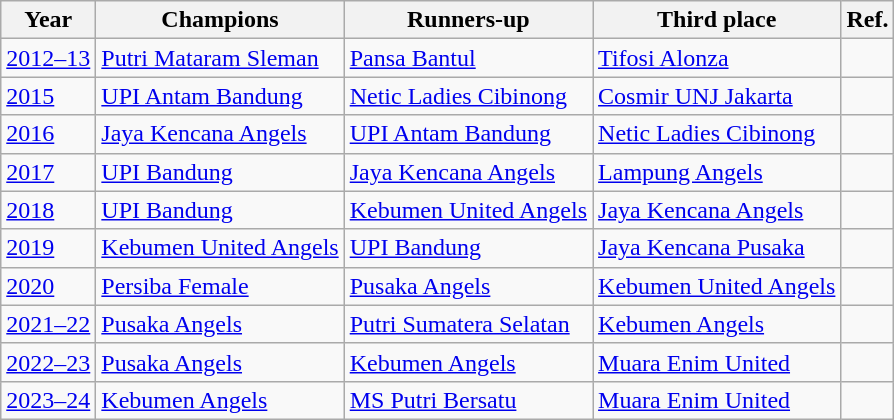<table class="wikitable">
<tr>
<th>Year</th>
<th>Champions</th>
<th>Runners-up</th>
<th>Third place</th>
<th>Ref.</th>
</tr>
<tr>
<td><a href='#'>2012–13</a></td>
<td><a href='#'>Putri Mataram Sleman</a></td>
<td><a href='#'>Pansa Bantul</a></td>
<td><a href='#'>Tifosi Alonza</a></td>
<td></td>
</tr>
<tr>
<td><a href='#'>2015</a></td>
<td><a href='#'>UPI Antam Bandung</a></td>
<td><a href='#'>Netic Ladies Cibinong</a></td>
<td><a href='#'>Cosmir UNJ Jakarta</a></td>
<td></td>
</tr>
<tr>
<td><a href='#'>2016</a></td>
<td><a href='#'>Jaya Kencana Angels</a></td>
<td><a href='#'>UPI Antam Bandung</a></td>
<td><a href='#'>Netic Ladies Cibinong</a></td>
<td></td>
</tr>
<tr>
<td><a href='#'>2017</a></td>
<td><a href='#'>UPI Bandung</a></td>
<td><a href='#'>Jaya Kencana Angels</a></td>
<td><a href='#'>Lampung Angels</a></td>
<td></td>
</tr>
<tr>
<td><a href='#'>2018</a></td>
<td><a href='#'>UPI Bandung</a></td>
<td><a href='#'>Kebumen United Angels</a></td>
<td><a href='#'>Jaya Kencana Angels</a></td>
<td></td>
</tr>
<tr>
<td><a href='#'>2019</a></td>
<td><a href='#'>Kebumen United Angels</a></td>
<td><a href='#'>UPI Bandung</a></td>
<td><a href='#'>Jaya Kencana Pusaka</a></td>
<td></td>
</tr>
<tr>
<td><a href='#'>2020</a></td>
<td><a href='#'>Persiba Female</a></td>
<td><a href='#'>Pusaka Angels</a></td>
<td><a href='#'>Kebumen United Angels</a></td>
<td></td>
</tr>
<tr>
<td><a href='#'>2021–22</a></td>
<td><a href='#'>Pusaka Angels</a></td>
<td><a href='#'>Putri Sumatera Selatan</a></td>
<td><a href='#'>Kebumen Angels</a></td>
<td></td>
</tr>
<tr>
<td><a href='#'>2022–23</a></td>
<td><a href='#'>Pusaka Angels</a></td>
<td><a href='#'>Kebumen Angels</a></td>
<td><a href='#'>Muara Enim United</a></td>
<td></td>
</tr>
<tr>
<td><a href='#'>2023–24</a></td>
<td><a href='#'>Kebumen Angels</a></td>
<td><a href='#'>MS Putri Bersatu</a></td>
<td><a href='#'>Muara Enim United</a></td>
<td></td>
</tr>
</table>
